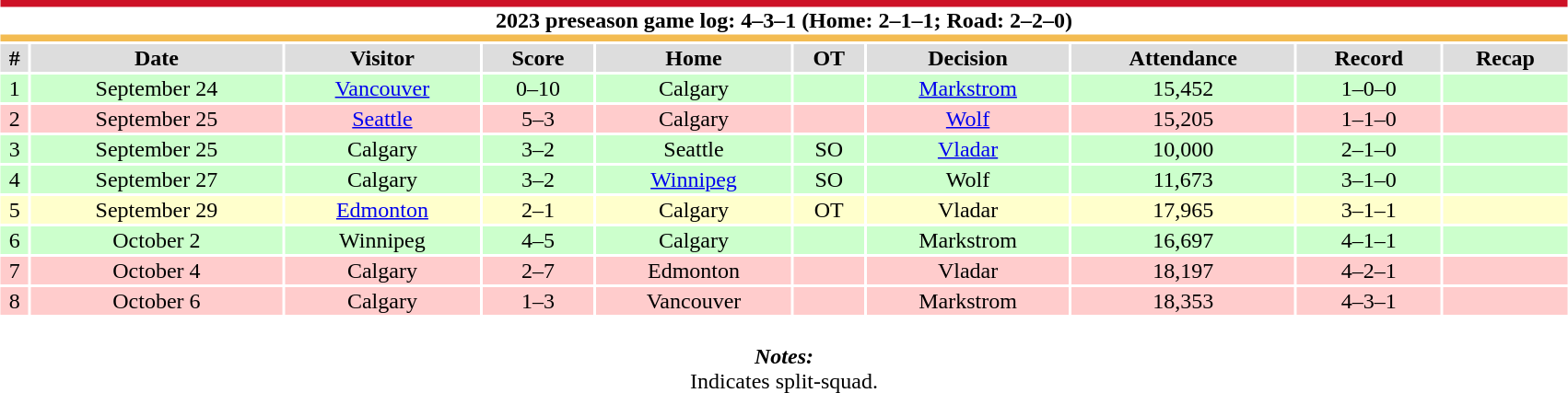<table class="toccolours collapsible collapsed" style="width:90%; clear:both; margin:1.5em auto; text-align:center;">
<tr>
<th colspan="10" style="background:#FFFFFF; border-top:#CE1126 5px solid; border-bottom:#F3BC52 5px solid;">2023 preseason game log: 4–3–1 (Home: 2–1–1; Road: 2–2–0)</th>
</tr>
<tr style="background:#ddd;">
<th>#</th>
<th>Date</th>
<th>Visitor</th>
<th>Score</th>
<th>Home</th>
<th>OT</th>
<th>Decision</th>
<th>Attendance</th>
<th>Record</th>
<th>Recap</th>
</tr>
<tr style="background:#cfc;">
<td>1</td>
<td>September 24</td>
<td><a href='#'>Vancouver</a></td>
<td>0–10</td>
<td>Calgary</td>
<td></td>
<td><a href='#'>Markstrom</a></td>
<td>15,452</td>
<td>1–0–0</td>
<td></td>
</tr>
<tr style="background:#fcc;">
<td>2</td>
<td>September 25</td>
<td><a href='#'>Seattle</a></td>
<td>5–3</td>
<td>Calgary</td>
<td></td>
<td><a href='#'>Wolf</a></td>
<td>15,205</td>
<td>1–1–0</td>
<td></td>
</tr>
<tr style="background:#cfc;">
<td>3</td>
<td>September 25</td>
<td>Calgary</td>
<td>3–2</td>
<td>Seattle</td>
<td>SO</td>
<td><a href='#'>Vladar</a></td>
<td>10,000</td>
<td>2–1–0</td>
<td></td>
</tr>
<tr style="background:#cfc;">
<td>4</td>
<td>September 27</td>
<td>Calgary</td>
<td>3–2</td>
<td><a href='#'>Winnipeg</a></td>
<td>SO</td>
<td>Wolf</td>
<td>11,673</td>
<td>3–1–0</td>
<td></td>
</tr>
<tr style="background:#ffc;">
<td>5</td>
<td>September 29</td>
<td><a href='#'>Edmonton</a></td>
<td>2–1</td>
<td>Calgary</td>
<td>OT</td>
<td>Vladar</td>
<td>17,965</td>
<td>3–1–1</td>
<td></td>
</tr>
<tr style="background:#cfc;">
<td>6</td>
<td>October 2</td>
<td>Winnipeg</td>
<td>4–5</td>
<td>Calgary</td>
<td></td>
<td>Markstrom</td>
<td>16,697</td>
<td>4–1–1</td>
<td></td>
</tr>
<tr style="background:#fcc;">
<td>7</td>
<td>October 4</td>
<td>Calgary</td>
<td>2–7</td>
<td>Edmonton</td>
<td></td>
<td>Vladar</td>
<td>18,197</td>
<td>4–2–1</td>
<td></td>
</tr>
<tr style="background:#fcc;">
<td>8</td>
<td>October 6</td>
<td>Calgary</td>
<td>1–3</td>
<td>Vancouver</td>
<td></td>
<td>Markstrom</td>
<td>18,353</td>
<td>4–3–1</td>
<td></td>
</tr>
<tr>
<td colspan="10" style="text-align:center;"><br><strong><em>Notes:</em></strong><br>
 Indicates split-squad.</td>
</tr>
</table>
